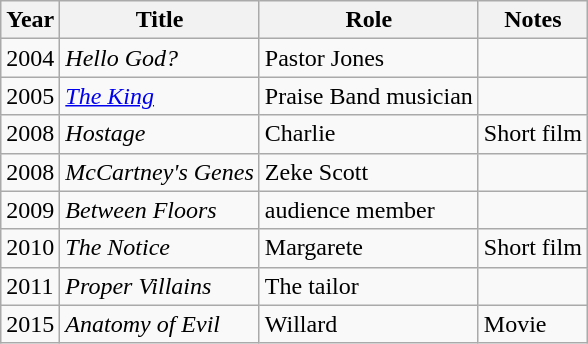<table class="wikitable sortable">
<tr>
<th>Year</th>
<th>Title</th>
<th>Role</th>
<th class="unsortable">Notes</th>
</tr>
<tr>
<td>2004</td>
<td><em>Hello God?</em></td>
<td>Pastor Jones</td>
<td></td>
</tr>
<tr>
<td>2005</td>
<td><em><a href='#'>The King</a></em></td>
<td>Praise Band musician</td>
<td></td>
</tr>
<tr>
<td>2008</td>
<td><em>Hostage</em></td>
<td>Charlie</td>
<td>Short film</td>
</tr>
<tr>
<td>2008</td>
<td><em>McCartney's Genes</em></td>
<td>Zeke Scott</td>
<td></td>
</tr>
<tr>
<td>2009</td>
<td><em>Between Floors</em></td>
<td>audience member</td>
<td></td>
</tr>
<tr>
<td>2010</td>
<td><em>The Notice</em></td>
<td>Margarete</td>
<td>Short film</td>
</tr>
<tr>
<td>2011</td>
<td><em>Proper Villains</em></td>
<td>The tailor</td>
<td></td>
</tr>
<tr>
<td>2015</td>
<td><em>Anatomy of Evil</em></td>
<td>Willard</td>
<td>Movie</td>
</tr>
</table>
